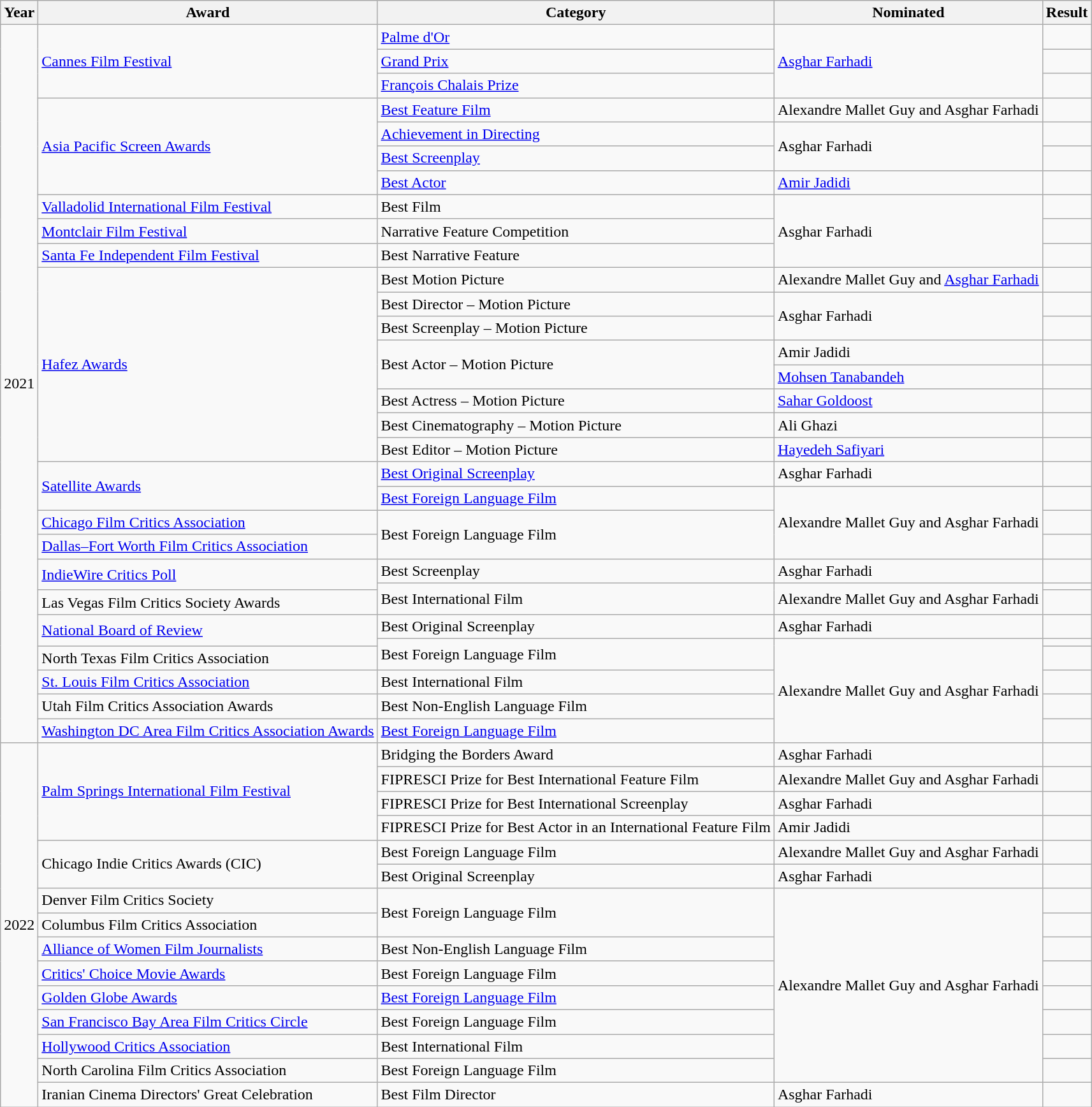<table class="wikitable">
<tr>
<th>Year</th>
<th>Award </th>
<th>Category</th>
<th>Nominated</th>
<th>Result</th>
</tr>
<tr>
<td rowspan="31">2021</td>
<td rowspan="3"><a href='#'>Cannes Film Festival</a></td>
<td><a href='#'>Palme d'Or</a></td>
<td rowspan="3"><a href='#'>Asghar Farhadi</a></td>
<td></td>
</tr>
<tr>
<td><a href='#'>Grand Prix</a></td>
<td></td>
</tr>
<tr>
<td><a href='#'>François Chalais Prize</a></td>
<td></td>
</tr>
<tr>
<td rowspan="4"><a href='#'>Asia Pacific Screen Awards</a></td>
<td><a href='#'>Best Feature Film</a></td>
<td>Alexandre Mallet Guy and Asghar Farhadi</td>
<td></td>
</tr>
<tr>
<td><a href='#'>Achievement in Directing</a></td>
<td rowspan="2">Asghar Farhadi</td>
<td></td>
</tr>
<tr>
<td><a href='#'>Best Screenplay</a></td>
<td></td>
</tr>
<tr>
<td><a href='#'>Best Actor</a></td>
<td><a href='#'>Amir Jadidi</a></td>
<td></td>
</tr>
<tr>
<td><a href='#'>Valladolid International Film Festival</a></td>
<td>Best Film</td>
<td rowspan="3">Asghar Farhadi</td>
<td></td>
</tr>
<tr>
<td><a href='#'>Montclair Film Festival</a></td>
<td>Narrative Feature Competition</td>
<td></td>
</tr>
<tr>
<td><a href='#'>Santa Fe Independent Film Festival</a></td>
<td>Best Narrative Feature</td>
<td></td>
</tr>
<tr>
<td rowspan="8"><a href='#'>Hafez Awards</a></td>
<td>Best Motion Picture</td>
<td>Alexandre Mallet Guy and <a href='#'>Asghar Farhadi</a></td>
<td></td>
</tr>
<tr>
<td>Best Director – Motion Picture</td>
<td rowspan="2">Asghar Farhadi</td>
<td></td>
</tr>
<tr>
<td>Best Screenplay – Motion Picture</td>
<td></td>
</tr>
<tr>
<td rowspan="2">Best Actor – Motion Picture</td>
<td>Amir Jadidi</td>
<td></td>
</tr>
<tr>
<td><a href='#'>Mohsen Tanabandeh</a></td>
<td></td>
</tr>
<tr>
<td>Best Actress – Motion Picture</td>
<td><a href='#'>Sahar Goldoost</a></td>
<td></td>
</tr>
<tr>
<td>Best Cinematography – Motion Picture</td>
<td>Ali Ghazi</td>
<td></td>
</tr>
<tr>
<td>Best Editor – Motion Picture</td>
<td><a href='#'>Hayedeh Safiyari</a></td>
<td></td>
</tr>
<tr>
<td rowspan="2"><a href='#'>Satellite Awards</a></td>
<td><a href='#'>Best Original Screenplay</a></td>
<td>Asghar Farhadi</td>
<td></td>
</tr>
<tr>
<td><a href='#'>Best Foreign Language Film</a></td>
<td rowspan="3">Alexandre Mallet Guy and Asghar Farhadi</td>
<td></td>
</tr>
<tr>
<td><a href='#'>Chicago Film Critics Association</a></td>
<td rowspan="2">Best Foreign Language Film</td>
<td></td>
</tr>
<tr>
<td><a href='#'>Dallas–Fort Worth Film Critics Association</a></td>
<td></td>
</tr>
<tr>
<td rowspan="2"><a href='#'>IndieWire Critics Poll</a></td>
<td>Best Screenplay</td>
<td>Asghar Farhadi</td>
<td></td>
</tr>
<tr>
<td rowspan="2">Best International Film</td>
<td rowspan="2">Alexandre Mallet Guy and Asghar Farhadi</td>
<td></td>
</tr>
<tr>
<td>Las Vegas Film Critics Society Awards</td>
<td></td>
</tr>
<tr>
<td rowspan="2"><a href='#'>National Board of Review</a></td>
<td>Best Original Screenplay</td>
<td>Asghar Farhadi</td>
<td></td>
</tr>
<tr>
<td rowspan="2">Best Foreign Language Film</td>
<td rowspan="5">Alexandre Mallet Guy and Asghar Farhadi</td>
<td></td>
</tr>
<tr>
<td>North Texas Film Critics Association</td>
<td></td>
</tr>
<tr>
<td><a href='#'>St. Louis Film Critics Association</a></td>
<td>Best International Film</td>
<td></td>
</tr>
<tr>
<td>Utah Film Critics Association Awards</td>
<td>Best Non-English Language Film</td>
<td></td>
</tr>
<tr>
<td><a href='#'>Washington DC Area Film Critics Association Awards</a></td>
<td><a href='#'>Best Foreign Language Film</a></td>
<td></td>
</tr>
<tr>
<td rowspan="15">2022</td>
<td rowspan="4"><a href='#'>Palm Springs International Film Festival</a></td>
<td>Bridging the Borders Award</td>
<td>Asghar Farhadi</td>
<td></td>
</tr>
<tr>
<td>FIPRESCI Prize for Best International Feature Film</td>
<td>Alexandre Mallet Guy and Asghar Farhadi</td>
<td></td>
</tr>
<tr>
<td>FIPRESCI Prize for Best International Screenplay</td>
<td>Asghar Farhadi</td>
<td></td>
</tr>
<tr>
<td>FIPRESCI Prize for Best Actor in an International Feature Film</td>
<td>Amir Jadidi</td>
<td></td>
</tr>
<tr>
<td rowspan="2">Chicago Indie Critics Awards (CIC)</td>
<td>Best Foreign Language Film</td>
<td>Alexandre Mallet Guy and Asghar Farhadi</td>
<td></td>
</tr>
<tr>
<td>Best Original Screenplay</td>
<td>Asghar Farhadi</td>
<td></td>
</tr>
<tr>
<td>Denver Film Critics Society</td>
<td rowspan="2">Best Foreign Language Film</td>
<td rowspan="8">Alexandre Mallet Guy and Asghar Farhadi</td>
<td></td>
</tr>
<tr>
<td>Columbus Film Critics Association</td>
<td></td>
</tr>
<tr>
<td><a href='#'>Alliance of Women Film Journalists</a></td>
<td>Best Non-English Language Film</td>
<td></td>
</tr>
<tr>
<td><a href='#'>Critics' Choice Movie Awards</a></td>
<td>Best Foreign Language Film</td>
<td></td>
</tr>
<tr>
<td><a href='#'>Golden Globe Awards</a></td>
<td><a href='#'>Best Foreign Language Film</a></td>
<td></td>
</tr>
<tr>
<td><a href='#'>San Francisco Bay Area Film Critics Circle</a></td>
<td>Best Foreign Language Film</td>
<td></td>
</tr>
<tr>
<td><a href='#'>Hollywood Critics Association</a></td>
<td>Best International Film</td>
<td></td>
</tr>
<tr>
<td>North Carolina Film Critics Association</td>
<td>Best Foreign Language Film</td>
<td></td>
</tr>
<tr>
<td>Iranian Cinema Directors' Great Celebration</td>
<td>Best Film Director</td>
<td>Asghar Farhadi</td>
<td></td>
</tr>
</table>
